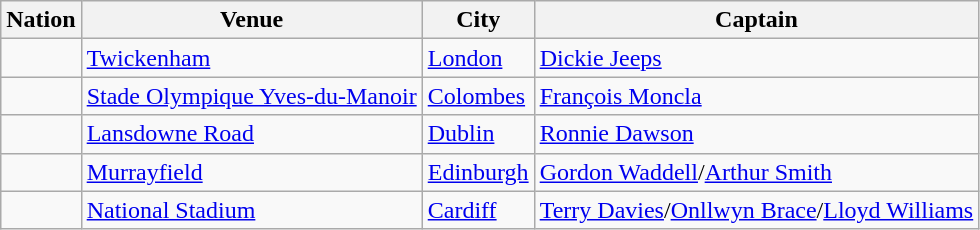<table class="wikitable">
<tr>
<th><strong>Nation</strong></th>
<th><strong>Venue</strong></th>
<th><strong>City</strong></th>
<th><strong>Captain</strong></th>
</tr>
<tr>
<td></td>
<td><a href='#'>Twickenham</a></td>
<td><a href='#'>London</a></td>
<td><a href='#'>Dickie Jeeps</a></td>
</tr>
<tr>
<td></td>
<td><a href='#'>Stade Olympique Yves-du-Manoir</a></td>
<td><a href='#'>Colombes</a></td>
<td><a href='#'>François Moncla</a></td>
</tr>
<tr>
<td></td>
<td><a href='#'>Lansdowne Road</a></td>
<td><a href='#'>Dublin</a></td>
<td><a href='#'>Ronnie Dawson</a></td>
</tr>
<tr>
<td></td>
<td><a href='#'>Murrayfield</a></td>
<td><a href='#'>Edinburgh</a></td>
<td><a href='#'>Gordon Waddell</a>/<a href='#'>Arthur Smith</a></td>
</tr>
<tr>
<td></td>
<td><a href='#'>National Stadium</a></td>
<td><a href='#'>Cardiff</a></td>
<td><a href='#'>Terry Davies</a>/<a href='#'>Onllwyn Brace</a>/<a href='#'>Lloyd Williams</a></td>
</tr>
</table>
